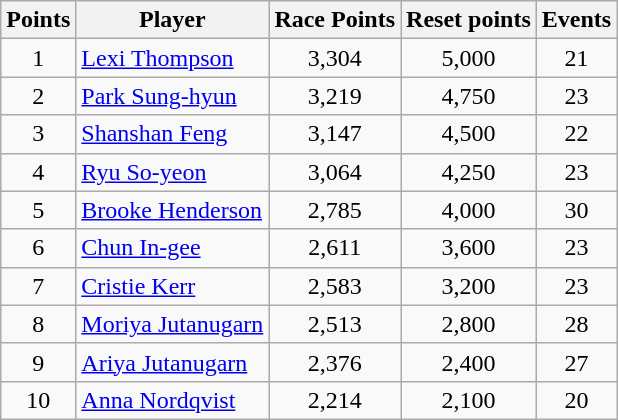<table class="wikitable" style="text-align:center">
<tr>
<th>Points</th>
<th>Player</th>
<th>Race Points</th>
<th>Reset points</th>
<th>Events</th>
</tr>
<tr>
<td>1</td>
<td align=left> <a href='#'>Lexi Thompson</a></td>
<td>3,304</td>
<td>5,000</td>
<td>21</td>
</tr>
<tr>
<td>2</td>
<td align=left> <a href='#'>Park Sung-hyun</a></td>
<td>3,219</td>
<td>4,750</td>
<td>23</td>
</tr>
<tr>
<td>3</td>
<td align=left> <a href='#'>Shanshan Feng</a></td>
<td>3,147</td>
<td>4,500</td>
<td>22</td>
</tr>
<tr>
<td>4</td>
<td align=left> <a href='#'>Ryu So-yeon</a></td>
<td>3,064</td>
<td>4,250</td>
<td>23</td>
</tr>
<tr>
<td>5</td>
<td align=left> <a href='#'>Brooke Henderson</a></td>
<td>2,785</td>
<td>4,000</td>
<td>30</td>
</tr>
<tr>
<td>6</td>
<td align=left> <a href='#'>Chun In-gee</a></td>
<td>2,611</td>
<td>3,600</td>
<td>23</td>
</tr>
<tr>
<td>7</td>
<td align=left> <a href='#'>Cristie Kerr</a></td>
<td>2,583</td>
<td>3,200</td>
<td>23</td>
</tr>
<tr>
<td>8</td>
<td align=left> <a href='#'>Moriya Jutanugarn</a></td>
<td>2,513</td>
<td>2,800</td>
<td>28</td>
</tr>
<tr>
<td>9</td>
<td align=left> <a href='#'>Ariya Jutanugarn</a></td>
<td>2,376</td>
<td>2,400</td>
<td>27</td>
</tr>
<tr>
<td>10</td>
<td align=left> <a href='#'>Anna Nordqvist</a></td>
<td>2,214</td>
<td>2,100</td>
<td>20</td>
</tr>
</table>
